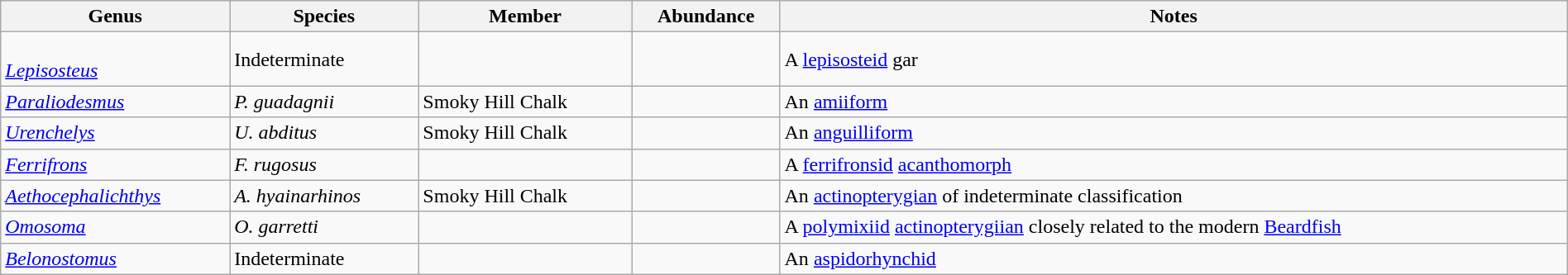<table class="wikitable" style="margin:auto; width:100%;">
<tr>
<th>Genus</th>
<th>Species</th>
<th>Member</th>
<th>Abundance</th>
<th>Notes</th>
</tr>
<tr>
<td><br><em><a href='#'>Lepisosteus</a></em></td>
<td>Indeterminate</td>
<td></td>
<td></td>
<td>A <a href='#'>lepisosteid</a> gar</td>
</tr>
<tr>
<td><em><a href='#'>Paraliodesmus</a></em></td>
<td><em>P. guadagnii</em></td>
<td>Smoky Hill Chalk</td>
<td></td>
<td>An <a href='#'>amiiform</a></td>
</tr>
<tr>
<td><em><a href='#'>Urenchelys</a></em></td>
<td><em>U. abditus</em></td>
<td>Smoky Hill Chalk</td>
<td></td>
<td>An <a href='#'>anguilliform</a></td>
</tr>
<tr>
<td><em><a href='#'>Ferrifrons</a></em></td>
<td><em>F. rugosus</em></td>
<td></td>
<td></td>
<td>A <a href='#'>ferrifronsid</a> <a href='#'>acanthomorph</a></td>
</tr>
<tr>
<td><em><a href='#'>Aethocephalichthys</a></em></td>
<td><em>A. hyainarhinos</em></td>
<td>Smoky Hill Chalk</td>
<td></td>
<td>An <a href='#'>actinopterygian</a> of indeterminate classification</td>
</tr>
<tr>
<td><em><a href='#'>Omosoma</a></em></td>
<td><em>O. garretti</em></td>
<td></td>
<td></td>
<td>A <a href='#'>polymixiid</a> <a href='#'>actinopterygiian</a> closely related to the modern <a href='#'>Beardfish</a></td>
</tr>
<tr>
<td><em><a href='#'>Belonostomus</a></em></td>
<td>Indeterminate</td>
<td></td>
<td></td>
<td>An <a href='#'>aspidorhynchid</a></td>
</tr>
</table>
